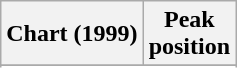<table class="wikitable plainrowheaders sortable" style="text-align:center;">
<tr>
<th scope="col">Chart (1999)</th>
<th scope="col">Peak<br>position</th>
</tr>
<tr>
</tr>
<tr>
</tr>
<tr>
</tr>
<tr>
</tr>
<tr>
</tr>
<tr>
</tr>
<tr>
</tr>
</table>
